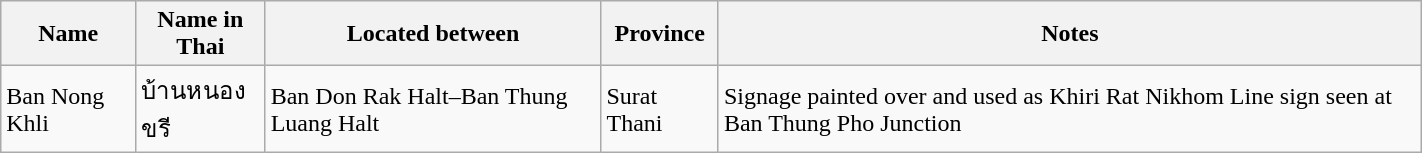<table class="wikitable" width="75%">
<tr>
<th>Name</th>
<th>Name in Thai</th>
<th>Located between</th>
<th>Province</th>
<th>Notes</th>
</tr>
<tr>
<td>Ban Nong Khli</td>
<td>บ้านหนองขรี</td>
<td>Ban Don Rak Halt–Ban Thung Luang Halt</td>
<td>Surat Thani</td>
<td>Signage painted over and used as Khiri Rat Nikhom Line sign seen at Ban Thung Pho Junction</td>
</tr>
</table>
